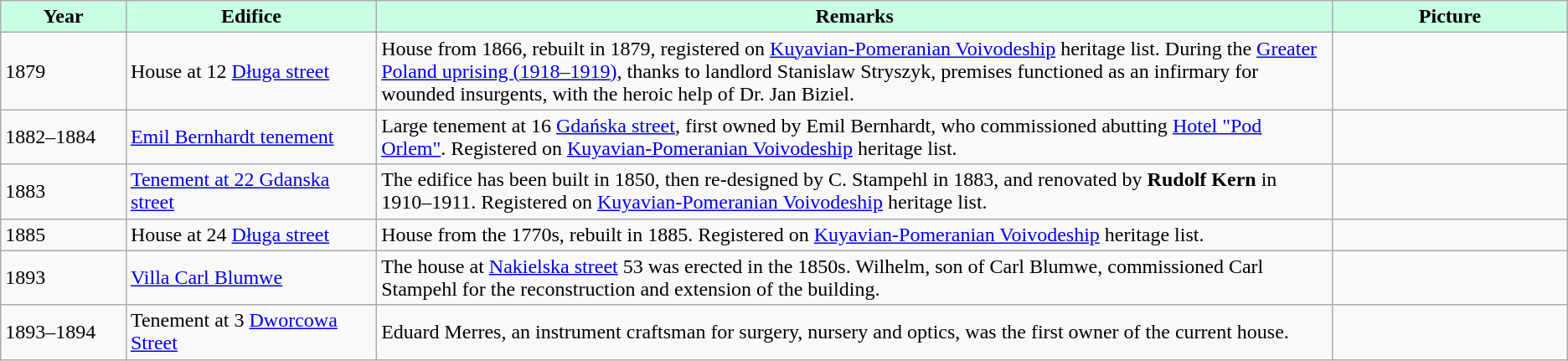<table class="wikitable" style="flex:30em">
<tr align="center" bgcolor="#C9FFE5">
<td width=8%><strong>Year</strong></td>
<td width=16%><strong>Edifice</strong></td>
<td width=61%><strong>Remarks</strong></td>
<td width=15%><strong>Picture</strong></td>
</tr>
<tr ----bgcolor="#EFEFEF">
<td>1879</td>
<td>House at 12 <a href='#'>Długa street</a></td>
<td>House from 1866, rebuilt in 1879, registered on <a href='#'>Kuyavian-Pomeranian Voivodeship</a> heritage list. During the <a href='#'>Greater Poland uprising (1918–1919)</a>, thanks to landlord Stanislaw Stryszyk, premises functioned as an infirmary for wounded insurgents, with the heroic help of Dr. Jan Biziel.</td>
<td></td>
</tr>
<tr ---->
<td>1882–1884</td>
<td><a href='#'>Emil Bernhardt tenement</a></td>
<td>Large tenement at 16 <a href='#'>Gdańska street</a>, first owned by Emil Bernhardt, who commissioned abutting <a href='#'>Hotel "Pod Orlem"</a>. Registered on <a href='#'>Kuyavian-Pomeranian Voivodeship</a> heritage list.</td>
<td></td>
</tr>
<tr ----bgcolor="#EFEFEF">
<td>1883</td>
<td><a href='#'>Tenement at 22 Gdanska street</a></td>
<td>The edifice has been built in 1850, then re-designed  by C. Stampehl in 1883, and renovated by <strong>Rudolf Kern</strong> in 1910–1911. Registered on <a href='#'>Kuyavian-Pomeranian Voivodeship</a> heritage list.</td>
<td></td>
</tr>
<tr ---->
<td>1885</td>
<td>House at 24 <a href='#'>Długa street</a></td>
<td>House from the 1770s, rebuilt in 1885. Registered on <a href='#'>Kuyavian-Pomeranian Voivodeship</a> heritage list.</td>
<td></td>
</tr>
<tr ----bgcolor="#EFEFEF">
<td>1893</td>
<td><a href='#'>Villa Carl Blumwe</a></td>
<td>The house at <a href='#'>Nakielska street</a> 53 was erected in the 1850s. Wilhelm, son of Carl Blumwe, commissioned Carl Stampehl for the reconstruction and extension of the building.</td>
<td></td>
</tr>
<tr ---->
<td>1893–1894</td>
<td>Tenement at 3 <a href='#'>Dworcowa Street</a></td>
<td>Eduard Merres, an instrument craftsman for surgery, nursery and optics, was the first owner of the current house.</td>
<td></td>
</tr>
</table>
